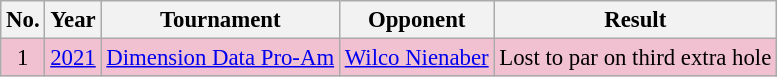<table class="wikitable" style="font-size:95%;">
<tr>
<th>No.</th>
<th>Year</th>
<th>Tournament</th>
<th>Opponent</th>
<th>Result</th>
</tr>
<tr style="background:#F2C1D1;">
<td align=center>1</td>
<td><a href='#'>2021</a></td>
<td><a href='#'>Dimension Data Pro-Am</a></td>
<td> <a href='#'>Wilco Nienaber</a></td>
<td>Lost to par on third extra hole</td>
</tr>
</table>
